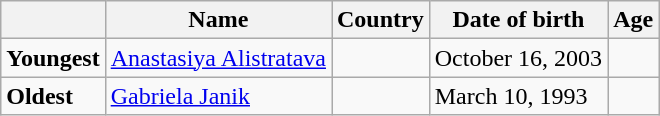<table class="wikitable">
<tr>
<th></th>
<th><strong>Name</strong></th>
<th><strong>Country</strong></th>
<th><strong>Date of birth</strong></th>
<th><strong>Age</strong></th>
</tr>
<tr>
<td><strong>Youngest</strong></td>
<td><a href='#'>Anastasiya Alistratava</a></td>
<td></td>
<td>October 16, 2003</td>
<td></td>
</tr>
<tr>
<td><strong>Oldest</strong></td>
<td><a href='#'>Gabriela Janik</a></td>
<td></td>
<td>March 10, 1993</td>
<td></td>
</tr>
</table>
